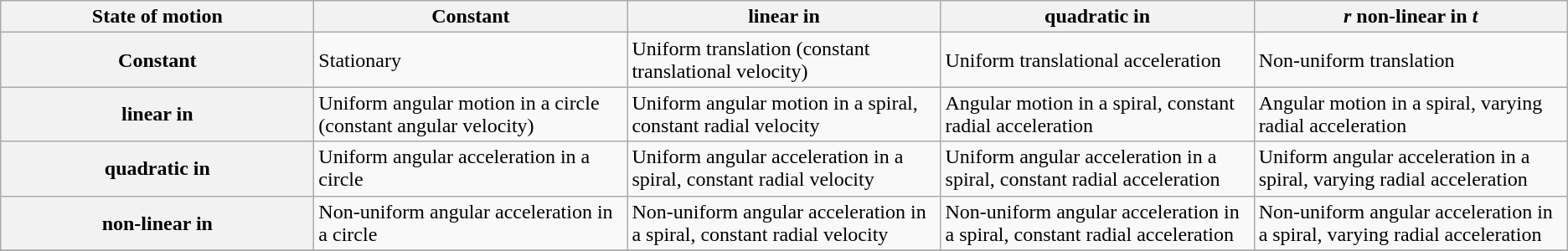<table class="wikitable">
<tr>
<th scope="col" width="20%"><strong>State of motion</strong></th>
<th scope="col" width="20%">Constant </th>
<th scope="col" width="20%"> linear in </th>
<th scope="col" width="20%"> quadratic in </th>
<th scope="col" width="20%"><em>r</em> non-linear in <em>t</em></th>
</tr>
<tr>
<th>Constant </th>
<td>Stationary</td>
<td>Uniform translation (constant translational velocity)</td>
<td>Uniform translational acceleration</td>
<td>Non-uniform translation</td>
</tr>
<tr>
<th> linear in </th>
<td>Uniform angular motion in a circle (constant angular velocity)</td>
<td>Uniform angular motion in a spiral, constant radial velocity</td>
<td>Angular motion in a spiral, constant radial acceleration</td>
<td>Angular motion in a spiral, varying radial acceleration</td>
</tr>
<tr>
<th> quadratic in </th>
<td>Uniform angular acceleration in a circle</td>
<td>Uniform angular acceleration in a spiral, constant radial velocity</td>
<td>Uniform angular acceleration in a spiral, constant radial acceleration</td>
<td>Uniform angular acceleration in a spiral, varying radial acceleration</td>
</tr>
<tr>
<th> non-linear in </th>
<td>Non-uniform angular acceleration in a circle</td>
<td>Non-uniform angular acceleration in a spiral, constant radial velocity</td>
<td>Non-uniform angular acceleration in a spiral, constant radial acceleration</td>
<td>Non-uniform angular acceleration in a spiral, varying radial acceleration</td>
</tr>
<tr>
</tr>
</table>
